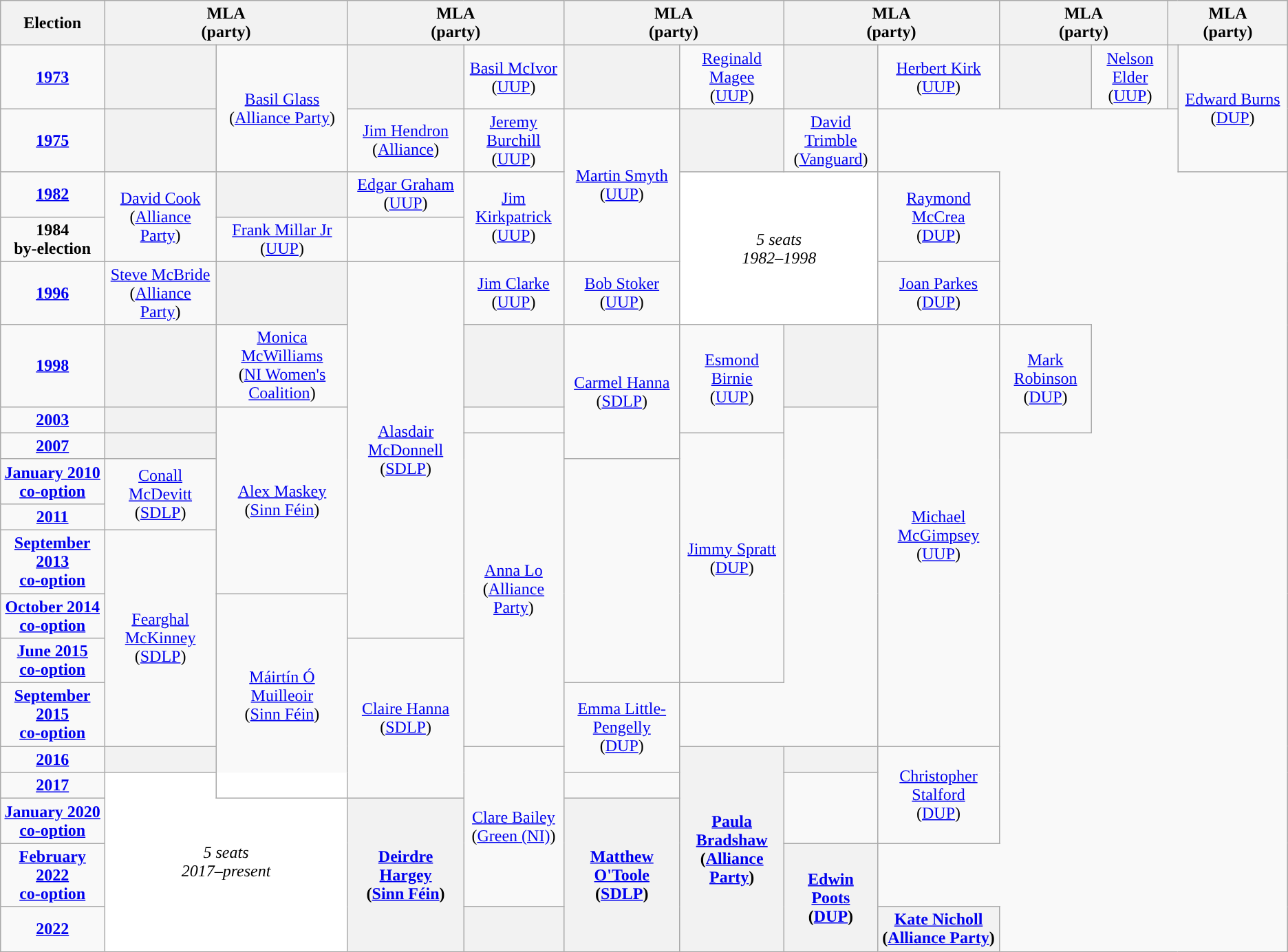<table class="wikitable" style="text-align:center">
<tr>
<th>Election</th>
<th scope="col" width="150" colspan = "2">MLA<br> (party)</th>
<th scope="col" width="150" colspan = "2">MLA<br> (party)</th>
<th scope="col" width="150" colspan = "2">MLA<br> (party)</th>
<th scope="col" width="150" colspan = "2">MLA<br> (party)</th>
<th scope="col" width="150" colspan = "2">MLA<br> (party)</th>
<th scope="col" width="150" colspan = "2">MLA<br> (party)</th>
</tr>
<tr>
<td><strong><a href='#'>1973</a></strong></td>
<th style="background-color: "></th>
<td rowspan=2><a href='#'>Basil Glass</a><br>(<a href='#'>Alliance Party</a>)</td>
<th style="background-color: "></th>
<td><a href='#'>Basil McIvor</a><br>(<a href='#'>UUP</a>)</td>
<th style="background-color: "></th>
<td><a href='#'>Reginald Magee</a><br>(<a href='#'>UUP</a>)</td>
<th style="background-color: "></th>
<td><a href='#'>Herbert Kirk</a><br>(<a href='#'>UUP</a>)</td>
<th style="background-color: "></th>
<td><a href='#'>Nelson Elder</a><br>(<a href='#'>UUP</a>)</td>
<th style="background-color: "></th>
<td rowspan=2><a href='#'>Edward Burns</a><br>(<a href='#'>DUP</a>)</td>
</tr>
<tr>
<td><strong><a href='#'>1975</a></strong></td>
<th style="background-color: "></th>
<td><a href='#'>Jim Hendron</a><br>(<a href='#'>Alliance</a>)</td>
<td><a href='#'>Jeremy Burchill</a><br>(<a href='#'>UUP</a>)</td>
<td rowspan=3><a href='#'>Martin Smyth</a><br>(<a href='#'>UUP</a>)</td>
<th style="background-color: "></th>
<td><a href='#'>David Trimble</a><br>(<a href='#'>Vanguard</a>)</td>
</tr>
<tr>
<td><strong><a href='#'>1982</a></strong></td>
<td rowspan=2><a href='#'>David Cook</a><br>(<a href='#'>Alliance Party</a>)</td>
<th style="background-color: "></th>
<td><a href='#'>Edgar Graham</a><br>(<a href='#'>UUP</a>)</td>
<td rowspan=2><a href='#'>Jim Kirkpatrick</a><br>(<a href='#'>UUP</a>)</td>
<td style="background-color:#FFFFFF" rowspan=3 colspan=2><em>5 seats<br>1982–1998</em></td>
<td rowspan=2><a href='#'>Raymond McCrea</a><br>(<a href='#'>DUP</a>)</td>
</tr>
<tr>
<td><strong>1984<br>by-election</strong></td>
<td><a href='#'>Frank Millar Jr</a><br>(<a href='#'>UUP</a>)</td>
</tr>
<tr>
<td><strong><a href='#'>1996</a></strong></td>
<td><a href='#'>Steve McBride</a><br>(<a href='#'>Alliance Party</a>)</td>
<th style="background-color: "></th>
<td rowspan=8><a href='#'>Alasdair McDonnell</a><br>(<a href='#'>SDLP</a>)</td>
<td><a href='#'>Jim Clarke</a><br>(<a href='#'>UUP</a>)</td>
<td><a href='#'>Bob Stoker</a><br>(<a href='#'>UUP</a>)</td>
<td><a href='#'>Joan Parkes</a><br>(<a href='#'>DUP</a>)</td>
</tr>
<tr>
<td><strong><a href='#'>1998</a></strong></td>
<th style="background-color: "></th>
<td><a href='#'>Monica McWilliams</a><br>(<a href='#'>NI Women's Coalition</a>)</td>
<th style="background-color: "></th>
<td rowspan=3><a href='#'>Carmel Hanna</a><br>(<a href='#'>SDLP</a>)</td>
<td rowspan=2><a href='#'>Esmond Birnie</a><br>(<a href='#'>UUP</a>)</td>
<th style="background-color: "></th>
<td rowspan=9><a href='#'>Michael McGimpsey</a><br>(<a href='#'>UUP</a>)</td>
<td rowspan=2><a href='#'>Mark Robinson</a><br>(<a href='#'>DUP</a>)</td>
</tr>
<tr>
<td><strong><a href='#'>2003</a></strong></td>
<th style="background-color: "></th>
<td rowspan=5><a href='#'>Alex Maskey</a><br>(<a href='#'>Sinn Féin</a>)</td>
</tr>
<tr>
<td><strong><a href='#'>2007</a></strong></td>
<th style="background-color: "></th>
<td rowspan=7><a href='#'>Anna Lo</a><br>(<a href='#'>Alliance Party</a>)</td>
<td rowspan=6><a href='#'>Jimmy Spratt</a><br>(<a href='#'>DUP</a>)</td>
</tr>
<tr>
<td><strong><a href='#'>January 2010<br>co-option</a></strong></td>
<td rowspan=2><a href='#'>Conall McDevitt</a><br>(<a href='#'>SDLP</a>)</td>
</tr>
<tr>
<td><strong><a href='#'>2011</a></strong></td>
</tr>
<tr>
<td><strong><a href='#'>September 2013<br>co-option</a></strong></td>
<td rowspan=4><a href='#'>Fearghal McKinney</a><br>(<a href='#'>SDLP</a>)</td>
</tr>
<tr>
<td><strong><a href='#'>October 2014<br>co-option</a></strong></td>
<td rowspan=5><a href='#'>Máirtín Ó Muilleoir</a><br>(<a href='#'>Sinn Féin</a>)</td>
</tr>
<tr>
<td><strong><a href='#'>June 2015<br>co-option</a></strong></td>
<td rowspan=4><a href='#'>Claire Hanna</a><br>(<a href='#'>SDLP</a>)</td>
</tr>
<tr>
<td><strong><a href='#'>September 2015<br>co-option</a></strong></td>
<td rowspan=2><a href='#'>Emma Little-Pengelly</a><br>(<a href='#'>DUP</a>)</td>
</tr>
<tr>
<td><strong><a href='#'>2016</a></strong></td>
<th style="background-color: "></th>
<td rowspan=4><a href='#'>Clare Bailey</a><br>(<a href='#'>Green (NI)</a>)</td>
<th rowspan="5"><a href='#'>Paula Bradshaw</a><br>(<a href='#'>Alliance Party</a>)</th>
<th style="background-color: "></th>
<td rowspan=3><a href='#'>Christopher Stalford</a><br>(<a href='#'>DUP</a>)</td>
</tr>
<tr>
<td><strong><a href='#'>2017</a></strong></td>
<td colspan="2" rowspan="4" style="background-color:#FFFFFF"><em>5 seats<br>2017–present</em></td>
</tr>
<tr>
<td><strong><a href='#'>January 2020<br>co-option</a></strong></td>
<th rowspan="4"><a href='#'>Deirdre Hargey</a><br>(<a href='#'>Sinn Féin</a>)</th>
<th rowspan="4"><a href='#'>Matthew O'Toole</a><br>(<a href='#'>SDLP</a>)</th>
</tr>
<tr>
<td><strong><a href='#'>February 2022<br>co-option</a></strong></td>
<th rowspan="2"><a href='#'>Edwin Poots</a><br>(<a href='#'>DUP</a>)</th>
</tr>
<tr>
<td><strong><a href='#'>2022</a></strong></td>
<th style="background-color: "></th>
<th><a href='#'>Kate Nicholl</a><br>(<a href='#'>Alliance Party</a>)</th>
</tr>
</table>
